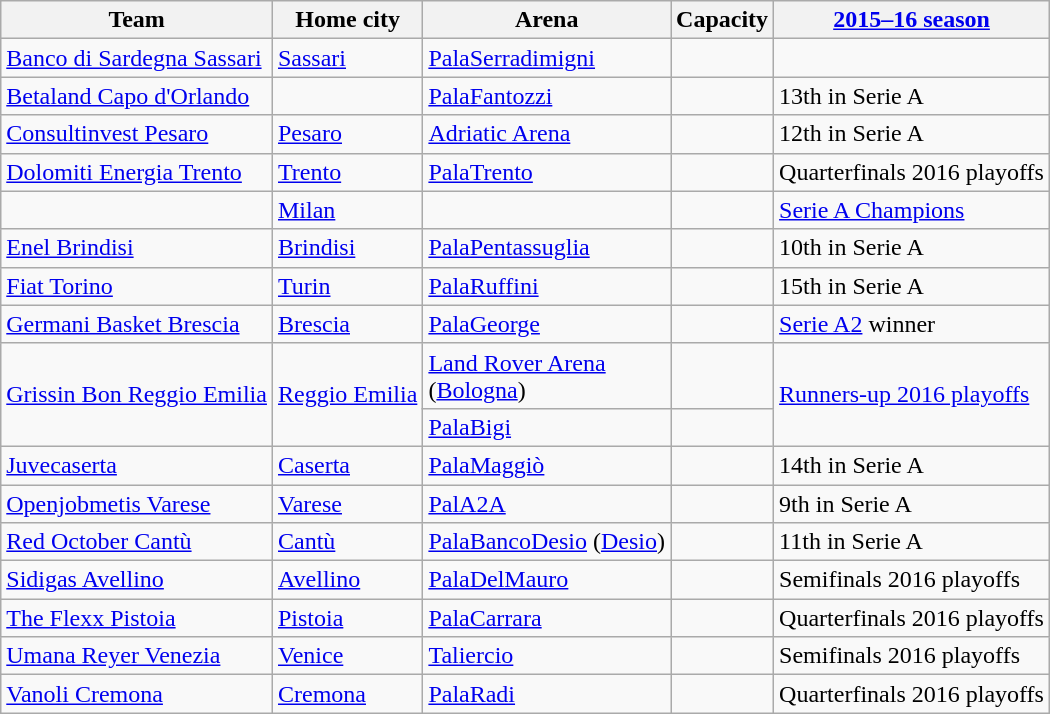<table class="wikitable sortable" style="margin:1em 2em 1em 1em;">
<tr>
<th>Team</th>
<th>Home city</th>
<th>Arena</th>
<th>Capacity</th>
<th><a href='#'>2015–16 season</a></th>
</tr>
<tr>
<td><a href='#'>Banco di Sardegna Sassari</a></td>
<td><a href='#'>Sassari</a></td>
<td><a href='#'>PalaSerradimigni</a></td>
<td align=right></td>
<td></td>
</tr>
<tr>
<td><a href='#'>Betaland Capo d'Orlando</a></td>
<td></td>
<td><a href='#'>PalaFantozzi</a></td>
<td align=right></td>
<td>13th in Serie A</td>
</tr>
<tr>
<td><a href='#'>Consultinvest Pesaro</a></td>
<td><a href='#'>Pesaro</a></td>
<td><a href='#'>Adriatic Arena</a></td>
<td align=right></td>
<td>12th in Serie A</td>
</tr>
<tr>
<td><a href='#'>Dolomiti Energia Trento</a></td>
<td><a href='#'>Trento</a></td>
<td><a href='#'>PalaTrento</a></td>
<td align=right></td>
<td>Quarterfinals 2016 playoffs</td>
</tr>
<tr>
<td></td>
<td><a href='#'>Milan</a></td>
<td></td>
<td align=right></td>
<td><a href='#'>Serie A Champions</a></td>
</tr>
<tr>
<td><a href='#'>Enel Brindisi</a></td>
<td><a href='#'>Brindisi</a></td>
<td><a href='#'>PalaPentassuglia</a></td>
<td align=right></td>
<td>10th in Serie A</td>
</tr>
<tr>
<td><a href='#'>Fiat Torino</a></td>
<td><a href='#'>Turin</a></td>
<td><a href='#'>PalaRuffini</a></td>
<td align=right></td>
<td>15th in Serie A</td>
</tr>
<tr>
<td><a href='#'>Germani Basket Brescia</a></td>
<td><a href='#'>Brescia</a></td>
<td><a href='#'>PalaGeorge</a></td>
<td align=right></td>
<td><a href='#'>Serie A2</a> winner</td>
</tr>
<tr>
<td rowspan=2><a href='#'>Grissin Bon Reggio Emilia</a></td>
<td rowspan=2><a href='#'>Reggio Emilia</a></td>
<td><a href='#'>Land Rover Arena</a><br>(<a href='#'>Bologna</a>)</td>
<td align=right></td>
<td rowspan=2><a href='#'>Runners-up 2016 playoffs</a></td>
</tr>
<tr>
<td><a href='#'>PalaBigi</a></td>
<td align=right></td>
</tr>
<tr>
<td><a href='#'>Juvecaserta</a></td>
<td><a href='#'>Caserta</a></td>
<td><a href='#'>PalaMaggiò</a></td>
<td align=right></td>
<td>14th in Serie A</td>
</tr>
<tr>
<td><a href='#'>Openjobmetis Varese</a></td>
<td><a href='#'>Varese</a></td>
<td><a href='#'>PalA2A</a></td>
<td align=right></td>
<td>9th in Serie A</td>
</tr>
<tr>
<td><a href='#'>Red October Cantù</a></td>
<td><a href='#'>Cantù</a></td>
<td><a href='#'>PalaBancoDesio</a> (<a href='#'>Desio</a>)</td>
<td align=right></td>
<td>11th in Serie A</td>
</tr>
<tr>
<td><a href='#'>Sidigas Avellino</a></td>
<td><a href='#'>Avellino</a></td>
<td><a href='#'>PalaDelMauro</a></td>
<td align=right></td>
<td>Semifinals 2016 playoffs</td>
</tr>
<tr>
<td><a href='#'>The Flexx Pistoia</a></td>
<td><a href='#'>Pistoia</a></td>
<td><a href='#'>PalaCarrara</a></td>
<td align=right></td>
<td>Quarterfinals 2016 playoffs</td>
</tr>
<tr>
<td><a href='#'>Umana Reyer Venezia</a></td>
<td><a href='#'>Venice</a></td>
<td><a href='#'>Taliercio</a></td>
<td align=right></td>
<td>Semifinals 2016 playoffs</td>
</tr>
<tr>
<td><a href='#'>Vanoli Cremona</a></td>
<td><a href='#'>Cremona</a></td>
<td><a href='#'>PalaRadi</a></td>
<td align=right></td>
<td>Quarterfinals 2016 playoffs</td>
</tr>
</table>
